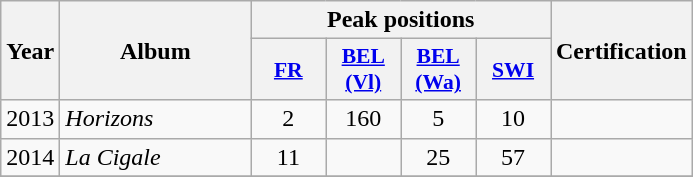<table class="wikitable">
<tr>
<th align="center" rowspan="2" width="10">Year</th>
<th align="center" rowspan="2" width="120">Album</th>
<th align="center" colspan="4" width="20">Peak positions</th>
<th align="center" rowspan="2" width="70">Certification</th>
</tr>
<tr>
<th scope="col" style="width:3em;font-size:90%;"><a href='#'>FR</a><br></th>
<th scope="col" style="width:3em;font-size:90%;"><a href='#'>BEL <br>(Vl)</a><br></th>
<th scope="col" style="width:3em;font-size:90%;"><a href='#'>BEL <br>(Wa)</a><br></th>
<th scope="col" style="width:3em;font-size:90%;"><a href='#'>SWI</a><br></th>
</tr>
<tr>
<td style="text-align:center;">2013</td>
<td><em>Horizons</em></td>
<td style="text-align:center;">2</td>
<td style="text-align:center;">160</td>
<td style="text-align:center;">5</td>
<td style="text-align:center;">10</td>
<td style="text-align:center;"></td>
</tr>
<tr>
<td style="text-align:center;">2014</td>
<td><em>La Cigale</em></td>
<td style="text-align:center;">11</td>
<td style="text-align:center;"></td>
<td style="text-align:center;">25</td>
<td style="text-align:center;">57</td>
<td style="text-align:center;"></td>
</tr>
<tr>
</tr>
</table>
